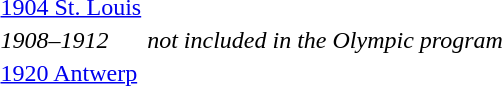<table>
<tr>
<td><a href='#'>1904 St. Louis</a><br></td>
<td></td>
<td></td>
<td></td>
</tr>
<tr>
<td><em>1908–1912</em></td>
<td colspan="3" style="text-align:center;"><em>not included in the Olympic program</em></td>
</tr>
<tr>
<td><a href='#'>1920 Antwerp</a><br></td>
<td></td>
<td></td>
<td></td>
</tr>
</table>
